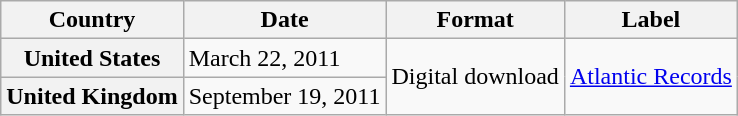<table class="wikitable plainrowheaders">
<tr>
<th scope="col">Country</th>
<th scope="col">Date</th>
<th scope="col">Format</th>
<th scope="col">Label</th>
</tr>
<tr>
<th scope="row">United States</th>
<td>March 22, 2011</td>
<td rowspan="2">Digital download</td>
<td rowspan="2"><a href='#'>Atlantic Records</a></td>
</tr>
<tr>
<th scope="row">United Kingdom</th>
<td>September 19, 2011</td>
</tr>
</table>
